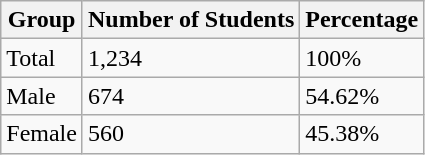<table class="wikitable">
<tr>
<th>Group</th>
<th>Number of Students</th>
<th>Percentage</th>
</tr>
<tr>
<td>Total</td>
<td>1,234</td>
<td>100%</td>
</tr>
<tr>
<td>Male</td>
<td>674</td>
<td>54.62%</td>
</tr>
<tr>
<td>Female</td>
<td>560</td>
<td>45.38%</td>
</tr>
</table>
